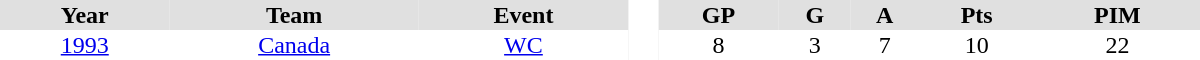<table border="0" cellpadding="1" cellspacing="0" style="text-align:center; width:50em">
<tr ALIGN="center" bgcolor="#e0e0e0">
<th>Year</th>
<th>Team</th>
<th>Event</th>
<th rowspan="99" bgcolor="#ffffff"> </th>
<th>GP</th>
<th>G</th>
<th>A</th>
<th>Pts</th>
<th>PIM</th>
</tr>
<tr>
<td><a href='#'>1993</a></td>
<td><a href='#'>Canada</a></td>
<td><a href='#'>WC</a></td>
<td>8</td>
<td>3</td>
<td>7</td>
<td>10</td>
<td>22</td>
</tr>
</table>
